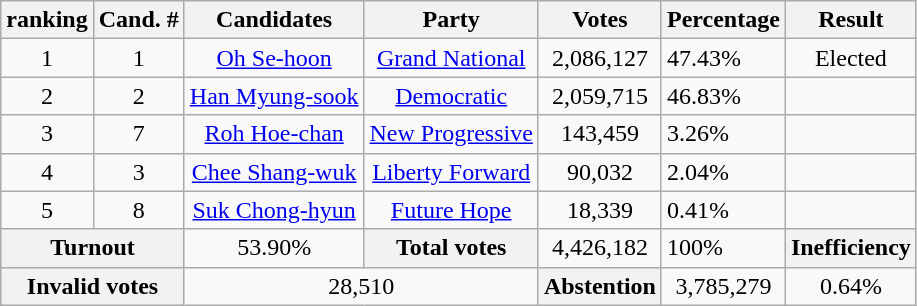<table class="wikitable sortable" style="text-align:center;">
<tr>
<th>ranking</th>
<th>Cand. #</th>
<th>Candidates</th>
<th>Party</th>
<th>Votes</th>
<th>Percentage</th>
<th>Result</th>
</tr>
<tr>
<td>1</td>
<td>1</td>
<td><a href='#'>Oh Se-hoon</a></td>
<td><a href='#'>Grand National</a></td>
<td>2,086,127</td>
<td align=left>47.43%</td>
<td>Elected</td>
</tr>
<tr>
<td>2</td>
<td>2</td>
<td><a href='#'>Han Myung-sook</a></td>
<td><a href='#'>Democratic</a></td>
<td>2,059,715</td>
<td align=left>46.83%</td>
<td></td>
</tr>
<tr>
<td>3</td>
<td>7</td>
<td><a href='#'>Roh Hoe-chan</a></td>
<td><a href='#'>New Progressive</a></td>
<td>143,459</td>
<td align=left>3.26%</td>
<td></td>
</tr>
<tr>
<td>4</td>
<td>3</td>
<td><a href='#'>Chee Shang-wuk</a></td>
<td><a href='#'>Liberty Forward</a></td>
<td>90,032</td>
<td align=left>2.04%</td>
<td></td>
</tr>
<tr>
<td>5</td>
<td>8</td>
<td><a href='#'>Suk Chong-hyun</a></td>
<td><a href='#'>Future Hope</a></td>
<td>18,339</td>
<td align=left>0.41%</td>
<td></td>
</tr>
<tr class="sortbottom">
<th colspan=2>Turnout</th>
<td>53.90%</td>
<th>Total votes</th>
<td>4,426,182</td>
<td align=left>100%</td>
<th>Inefficiency</th>
</tr>
<tr class="sortbottom">
<th colspan=2>Invalid votes</th>
<td colspan=2>28,510</td>
<th>Abstention</th>
<td>3,785,279</td>
<td>0.64%</td>
</tr>
</table>
